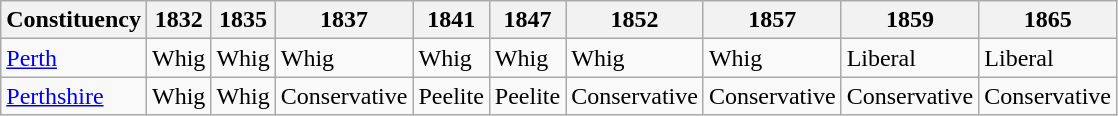<table class=wikitable sortable>
<tr>
<th>Constituency</th>
<th>1832</th>
<th>1835</th>
<th>1837</th>
<th>1841</th>
<th>1847</th>
<th>1852</th>
<th>1857</th>
<th>1859</th>
<th>1865</th>
</tr>
<tr>
<td><a href='#'>Perth</a></td>
<td bgcolor=>Whig</td>
<td bgcolor=>Whig</td>
<td bgcolor=>Whig</td>
<td bgcolor=>Whig</td>
<td bgcolor=>Whig</td>
<td bgcolor=>Whig</td>
<td bgcolor=>Whig</td>
<td bgcolor=>Liberal</td>
<td bgcolor=>Liberal</td>
</tr>
<tr>
<td><a href='#'>Perthshire</a></td>
<td bgcolor=>Whig</td>
<td bgcolor=>Whig</td>
<td bgcolor=>Conservative</td>
<td bgcolor=>Peelite</td>
<td bgcolor=>Peelite</td>
<td bgcolor=>Conservative</td>
<td bgcolor=>Conservative</td>
<td bgcolor=>Conservative</td>
<td bgcolor=>Conservative</td>
</tr>
</table>
